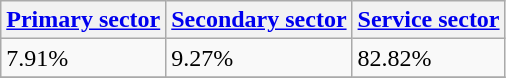<table class="wikitable" border="1">
<tr>
<th><a href='#'>Primary sector</a></th>
<th><a href='#'>Secondary sector</a></th>
<th><a href='#'>Service sector</a></th>
</tr>
<tr>
<td>7.91%</td>
<td>9.27%</td>
<td>82.82%</td>
</tr>
<tr>
</tr>
</table>
